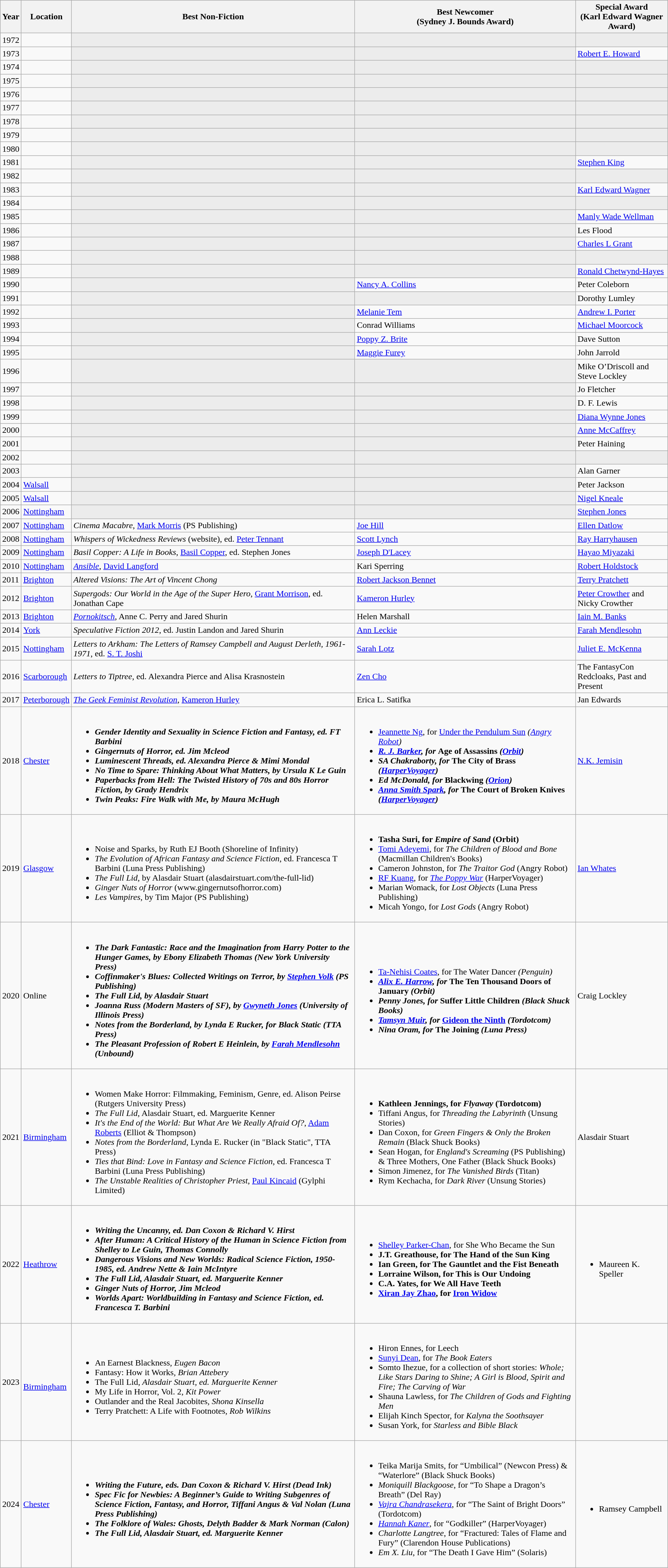<table class="wikitable">
<tr>
<th>Year</th>
<th>Location</th>
<th>Best Non-Fiction</th>
<th>Best Newcomer<br>(Sydney J. Bounds Award)</th>
<th>Special Award<br>(Karl Edward Wagner Award)</th>
</tr>
<tr>
<td>1972</td>
<td></td>
<td style="background:#ececec"></td>
<td style="background:#ececec"></td>
<td style="background:#ececec"></td>
</tr>
<tr>
<td>1973</td>
<td></td>
<td style="background:#ececec"></td>
<td style="background:#ececec"></td>
<td><a href='#'>Robert E. Howard</a></td>
</tr>
<tr>
<td>1974</td>
<td></td>
<td style="background:#ececec"></td>
<td style="background:#ececec"></td>
<td style="background:#ececec"></td>
</tr>
<tr>
<td>1975</td>
<td></td>
<td style="background:#ececec"></td>
<td style="background:#ececec"></td>
<td style="background:#ececec"></td>
</tr>
<tr>
<td>1976</td>
<td></td>
<td style="background:#ececec"></td>
<td style="background:#ececec"></td>
<td style="background:#ececec"></td>
</tr>
<tr>
<td>1977</td>
<td></td>
<td style="background:#ececec"></td>
<td style="background:#ececec"></td>
<td style="background:#ececec"></td>
</tr>
<tr>
<td>1978</td>
<td></td>
<td style="background:#ececec"></td>
<td style="background:#ececec"></td>
<td style="background:#ececec"></td>
</tr>
<tr>
<td>1979</td>
<td></td>
<td style="background:#ececec"></td>
<td style="background:#ececec"></td>
<td style="background:#ececec"></td>
</tr>
<tr>
<td>1980</td>
<td></td>
<td style="background:#ececec"></td>
<td style="background:#ececec"></td>
<td style="background:#ececec"></td>
</tr>
<tr>
<td>1981</td>
<td></td>
<td style="background:#ececec"></td>
<td style="background:#ececec"></td>
<td><a href='#'>Stephen King</a></td>
</tr>
<tr>
<td>1982</td>
<td></td>
<td style="background:#ececec"></td>
<td style="background:#ececec"></td>
<td style="background:#ececec"></td>
</tr>
<tr>
<td>1983</td>
<td></td>
<td style="background:#ececec"></td>
<td style="background:#ececec"></td>
<td><a href='#'>Karl Edward Wagner</a></td>
</tr>
<tr>
<td>1984</td>
<td></td>
<td style="background:#ececec"></td>
<td style="background:#ececec"></td>
<td style="background:#ececec"></td>
</tr>
<tr>
<td>1985</td>
<td></td>
<td style="background:#ececec"></td>
<td style="background:#ececec"></td>
<td><a href='#'>Manly Wade Wellman</a></td>
</tr>
<tr>
<td>1986</td>
<td></td>
<td style="background:#ececec"></td>
<td style="background:#ececec"></td>
<td>Les Flood</td>
</tr>
<tr>
<td>1987</td>
<td></td>
<td style="background:#ececec"></td>
<td style="background:#ececec"></td>
<td><a href='#'>Charles L Grant</a></td>
</tr>
<tr>
<td>1988</td>
<td></td>
<td style="background:#ececec"></td>
<td style="background:#ececec"></td>
<td style="background:#ececec"></td>
</tr>
<tr>
<td>1989</td>
<td></td>
<td style="background:#ececec"></td>
<td style="background:#ececec"></td>
<td><a href='#'>Ronald Chetwynd-Hayes</a></td>
</tr>
<tr>
<td>1990</td>
<td></td>
<td style="background:#ececec"></td>
<td><a href='#'>Nancy A. Collins</a></td>
<td>Peter Coleborn</td>
</tr>
<tr>
<td>1991</td>
<td></td>
<td style="background:#ececec"></td>
<td style="background:#ececec"></td>
<td>Dorothy Lumley</td>
</tr>
<tr>
<td>1992</td>
<td></td>
<td style="background:#ececec"></td>
<td><a href='#'>Melanie Tem</a></td>
<td><a href='#'>Andrew I. Porter</a></td>
</tr>
<tr>
<td>1993</td>
<td></td>
<td style="background:#ececec"></td>
<td>Conrad Williams</td>
<td><a href='#'>Michael Moorcock</a></td>
</tr>
<tr>
<td>1994</td>
<td></td>
<td style="background:#ececec"></td>
<td><a href='#'>Poppy Z. Brite</a></td>
<td>Dave Sutton</td>
</tr>
<tr>
<td>1995</td>
<td></td>
<td style="background:#ececec"></td>
<td><a href='#'>Maggie Furey</a></td>
<td>John Jarrold</td>
</tr>
<tr>
<td>1996</td>
<td></td>
<td style="background:#ececec"></td>
<td style="background:#ececec"></td>
<td>Mike O’Driscoll and Steve Lockley</td>
</tr>
<tr>
<td>1997</td>
<td></td>
<td style="background:#ececec"></td>
<td style="background:#ececec"></td>
<td>Jo Fletcher</td>
</tr>
<tr>
<td>1998</td>
<td></td>
<td style="background:#ececec"></td>
<td style="background:#ececec"></td>
<td>D. F. Lewis</td>
</tr>
<tr>
<td>1999</td>
<td></td>
<td style="background:#ececec"></td>
<td style="background:#ececec"></td>
<td><a href='#'>Diana Wynne Jones</a></td>
</tr>
<tr>
<td>2000</td>
<td></td>
<td style="background:#ececec"></td>
<td style="background:#ececec"></td>
<td><a href='#'>Anne McCaffrey</a></td>
</tr>
<tr>
<td>2001</td>
<td></td>
<td style="background:#ececec"></td>
<td style="background:#ececec"></td>
<td>Peter Haining</td>
</tr>
<tr>
<td>2002</td>
<td></td>
<td style="background:#ececec"></td>
<td style="background:#ececec"></td>
<td style="background:#ececec"></td>
</tr>
<tr>
<td>2003</td>
<td></td>
<td style="background:#ececec"></td>
<td style="background:#ececec"></td>
<td>Alan Garner</td>
</tr>
<tr>
<td>2004</td>
<td><a href='#'>Walsall</a></td>
<td style="background:#ececec"></td>
<td style="background:#ececec"></td>
<td>Peter Jackson</td>
</tr>
<tr>
<td>2005</td>
<td><a href='#'>Walsall</a></td>
<td style="background:#ececec"></td>
<td style="background:#ececec"></td>
<td><a href='#'>Nigel Kneale</a></td>
</tr>
<tr>
<td>2006</td>
<td><a href='#'>Nottingham</a></td>
<td style="background:#ececec"></td>
<td style="background:#ececec"></td>
<td><a href='#'>Stephen Jones</a></td>
</tr>
<tr>
<td>2007</td>
<td><a href='#'>Nottingham</a></td>
<td><em>Cinema Macabre</em>, <a href='#'>Mark Morris</a> (PS Publishing)</td>
<td><a href='#'>Joe Hill</a></td>
<td><a href='#'>Ellen Datlow</a></td>
</tr>
<tr>
<td>2008</td>
<td><a href='#'>Nottingham</a></td>
<td><em>Whispers of Wickedness Reviews</em> (website), ed. <a href='#'>Peter Tennant</a></td>
<td><a href='#'>Scott Lynch</a></td>
<td><a href='#'>Ray Harryhausen</a></td>
</tr>
<tr>
<td>2009</td>
<td><a href='#'>Nottingham</a></td>
<td><em>Basil Copper: A Life in Books</em>, <a href='#'>Basil Copper</a>, ed. Stephen Jones</td>
<td><a href='#'>Joseph D'Lacey</a></td>
<td><a href='#'>Hayao Miyazaki</a></td>
</tr>
<tr>
<td>2010</td>
<td><a href='#'>Nottingham</a></td>
<td><em><a href='#'>Ansible</a></em>, <a href='#'>David Langford</a></td>
<td>Kari Sperring</td>
<td><a href='#'>Robert Holdstock</a></td>
</tr>
<tr>
<td>2011</td>
<td><a href='#'>Brighton</a></td>
<td><em>Altered Visions: The Art of Vincent Chong</em></td>
<td><a href='#'>Robert Jackson Bennet</a></td>
<td><a href='#'>Terry Pratchett</a></td>
</tr>
<tr>
<td>2012</td>
<td><a href='#'>Brighton</a></td>
<td><em>Supergods: Our World in the Age of the Super Hero</em>, <a href='#'>Grant Morrison</a>, ed. Jonathan Cape</td>
<td><a href='#'>Kameron Hurley</a></td>
<td><a href='#'>Peter Crowther</a> and Nicky Crowther</td>
</tr>
<tr>
<td>2013</td>
<td><a href='#'>Brighton</a></td>
<td><em><a href='#'>Pornokitsch</a></em>, Anne C. Perry and Jared Shurin</td>
<td>Helen Marshall</td>
<td><a href='#'>Iain M. Banks</a></td>
</tr>
<tr>
<td>2014</td>
<td><a href='#'>York</a></td>
<td><em>Speculative Fiction 2012</em>, ed. Justin Landon and Jared Shurin</td>
<td><a href='#'>Ann Leckie</a></td>
<td><a href='#'>Farah Mendlesohn</a></td>
</tr>
<tr>
<td>2015</td>
<td><a href='#'>Nottingham</a></td>
<td><em>Letters to Arkham: The Letters of Ramsey Campbell and August Derleth, 1961-1971</em>, ed. <a href='#'>S. T. Joshi</a></td>
<td><a href='#'>Sarah Lotz</a></td>
<td><a href='#'>Juliet E. McKenna</a></td>
</tr>
<tr>
<td>2016</td>
<td><a href='#'>Scarborough</a></td>
<td><em>Letters to Tiptree</em>, ed. Alexandra Pierce and Alisa Krasnostein</td>
<td><a href='#'>Zen Cho</a></td>
<td>The FantasyCon Redcloaks, Past and Present</td>
</tr>
<tr>
<td>2017</td>
<td><a href='#'>Peterborough</a></td>
<td><em><a href='#'>The Geek Feminist Revolution</a></em>, <a href='#'>Kameron Hurley</a></td>
<td>Erica L. Satifka</td>
<td>Jan Edwards</td>
</tr>
<tr>
<td>2018</td>
<td><a href='#'>Chester</a></td>
<td><br><ul><li><strong><em>Gender Identity and Sexuality in Science Fiction and Fantasy<em>, ed. FT Barbini<strong></li><li></em>Gingernuts of Horror<em>, ed. Jim Mcleod</li><li></em>Luminescent Threads<em>, ed. Alexandra Pierce & Mimi Mondal</li><li></em>No Time to Spare: Thinking About What Matters<em>, by Ursula K Le Guin</li><li></em>Paperbacks from Hell: The Twisted History of 70s and 80s Horror Fiction<em>, by Grady Hendrix</li><li>Twin Peaks: Fire Walk with Me, by Maura McHugh</li></ul></td>
<td><br><ul><li></strong><a href='#'>Jeannette Ng</a>, for </em><a href='#'>Under the Pendulum Sun</a><em> (<a href='#'>Angry Robot</a>)<strong></li><li><a href='#'>R. J. Barker</a>, for </em>Age of Assassins<em> (<a href='#'>Orbit</a>)</li><li>SA Chakraborty, for </em>The City of Brass<em> (<a href='#'>HarperVoyager</a>)</li><li>Ed McDonald, for </em>Blackwing<em> (<a href='#'>Orion</a>)</li><li><a href='#'>Anna Smith Spark</a>, for </em>The Court of Broken Knives<em> (<a href='#'>HarperVoyager</a>)</li></ul></td>
<td><a href='#'>N.K. Jemisin</a></td>
</tr>
<tr>
<td>2019</td>
<td><a href='#'>Glasgow</a></td>
<td><br><ul><li></em></strong>Noise and Sparks</em>, by Ruth EJ Booth (Shoreline of Infinity)</strong></li><li><em>The Evolution of African Fantasy and Science Fiction</em>, ed. Francesca T Barbini (Luna Press Publishing)</li><li><em>The Full Lid</em>, by Alasdair Stuart (alasdairstuart.com/the-full-lid)</li><li><em>Ginger Nuts of Horror</em> (www.gingernutsofhorror.com)</li><li><em>Les Vampires</em>, by Tim Major (PS Publishing)</li></ul></td>
<td><br><ul><li><strong>Tasha Suri, for <em>Empire of Sand</em> (Orbit)</strong></li><li><a href='#'>Tomi Adeyemi</a>, for <em>The Children of Blood and Bone</em> (Macmillan Children's Books)</li><li>Cameron Johnston, for <em>The Traitor God</em> (Angry Robot)</li><li><a href='#'>RF Kuang</a>, for <em><a href='#'>The Poppy War</a></em> (HarperVoyager)</li><li>Marian Womack, for <em>Lost Objects</em> (Luna Press Publishing)</li><li>Micah Yongo, for <em>Lost Gods</em> (Angry Robot)</li></ul></td>
<td><a href='#'>Ian Whates</a></td>
</tr>
<tr>
<td>2020</td>
<td>Online</td>
<td><br><ul><li><strong><em>The Dark Fantastic: Race and the Imagination from Harry Potter to the Hunger Games<em>, by Ebony Elizabeth Thomas (New York University Press)<strong></li><li></em>Coffinmaker's Blues: Collected Writings on Terror<em>, by <a href='#'>Stephen Volk</a> (PS Publishing)</li><li></em>The Full Lid<em>, by Alasdair Stuart</li><li></em>Joanna Russ (Modern Masters of SF)<em>, by <a href='#'>Gwyneth Jones</a> (University of Illinois Press)</li><li></em>Notes from the Borderland<em>, by Lynda E Rucker, for Black Static (TTA Press)</li><li></em>The Pleasant Profession of Robert E Heinlein<em>, by <a href='#'>Farah Mendlesohn</a> (Unbound)</li></ul></td>
<td><br><ul><li></strong><a href='#'>Ta-Nehisi Coates</a>, for </em>The Water Dancer<em> (Penguin)<strong></li><li><a href='#'>Alix E. Harrow</a>, for </em>The Ten Thousand Doors of January<em> (Orbit)</li><li>Penny Jones, for </em>Suffer Little Children<em> (Black Shuck Books)</li><li><a href='#'>Tamsyn Muir</a>, for </em><a href='#'>Gideon the Ninth</a><em> (Tordotcom)</li><li>Nina Oram, for </em>The Joining<em> (Luna Press)</li></ul></td>
<td>Craig Lockley</td>
</tr>
<tr>
<td>2021</td>
<td><a href='#'>Birmingham</a></td>
<td><br><ul><li></em></strong>Women Make Horror: Filmmaking, Feminism, Genre</em>, ed. Alison Peirse (Rutgers University Press)</strong></li><li><em>The Full Lid</em>, Alasdair Stuart, ed. Marguerite Kenner</li><li><em>It's the End of the World: But What Are We Really Afraid Of?</em>, <a href='#'>Adam Roberts</a> (Elliot & Thompson)</li><li><em>Notes from the Borderland</em>, Lynda E. Rucker (in "Black Static", TTA Press)</li><li><em>Ties that Bind: Love in Fantasy and Science Fiction</em>, ed. Francesca T Barbini (Luna Press Publishing)</li><li><em>The Unstable Realities of Christopher Priest</em>, <a href='#'>Paul Kincaid</a> (Gylphi Limited)</li></ul></td>
<td><br><ul><li><strong>Kathleen Jennings, for <em>Flyaway</em> (Tordotcom)</strong></li><li>Tiffani Angus, for <em>Threading the Labyrinth</em> (Unsung Stories)</li><li>Dan Coxon, for <em>Green Fingers & Only the Broken Remain</em> (Black Shuck Books)</li><li>Sean Hogan, for <em>England's Screaming</em> (PS Publishing) & Three Mothers, One Father (Black Shuck Books)</li><li>Simon Jimenez, for <em>The Vanished Birds</em> (Titan)</li><li>Rym Kechacha, for <em>Dark River</em> (Unsung Stories)</li></ul></td>
<td>Alasdair Stuart</td>
</tr>
<tr>
<td>2022</td>
<td><a href='#'>Heathrow</a></td>
<td><br><ul><li><strong><em>Writing the Uncanny<em>, ed. Dan Coxon & Richard V. Hirst<strong></li><li></em>After Human: A Critical History of the Human in Science Fiction from Shelley to Le Guin<em>, Thomas Connolly</li><li></em>Dangerous Visions and New Worlds: Radical Science Fiction, 1950-1985<em>, ed. Andrew Nette & Iain McIntyre</li><li></em>The Full Lid<em>, Alasdair Stuart, ed. Marguerite Kenner</li><li></em>Ginger Nuts of Horror<em>, Jim Mcleod</li><li></em>Worlds Apart: Worldbuilding in Fantasy and Science Fiction<em>, ed. Francesca T. Barbini</li></ul></td>
<td><br><ul><li></strong><a href='#'>Shelley Parker-Chan</a>, for She Who Became the Sun<strong></li><li>J.T. Greathouse, for The Hand of the Sun King</li><li>Ian Green, for The Gauntlet and the Fist Beneath</li><li>Lorraine Wilson, for This is Our Undoing</li><li>C.A. Yates, for We All Have Teeth</li><li><a href='#'>Xiran Jay Zhao</a>, for <a href='#'>Iron Widow</a></li></ul></td>
<td><br><ul><li>Maureen K. Speller</li></ul></td>
</tr>
<tr>
<td>2023</td>
<td><br><a href='#'>Birmingham</a></td>
<td><br><ul><li></em>An Earnest Blackness<em>, Eugen Bacon</li><li></em>Fantasy: How it Works<em>,  Brian Attebery</li><li></em>The Full Lid<em>,  Alasdair Stuart, ed. Marguerite Kenner</li><li></em>My Life in Horror, Vol. 2<em>,  Kit Power</li><li></em>Outlander and the Real Jacobites<em>,  Shona Kinsella</li><li></em>Terry Pratchett: A Life with Footnotes<em>,  Rob Wilkins</li></ul></td>
<td><br><ul><li></strong>Hiron Ennes, for </em>Leech</em></strong></li><li><a href='#'>Sunyi Dean</a>, for <em>The Book Eaters</em></li><li>Somto Ihezue, for a collection of short stories: <em>Whole; Like Stars Daring to Shine; A Girl is Blood, Spirit and Fire; The Carving of War</em></li><li>Shauna Lawless, for <em>The Children of Gods and Fighting Men</em></li><li>Elijah Kinch Spector, for <em>Kalyna the Soothsayer</em></li><li>Susan York, for <em>Starless and Bible Black</em></li></ul></td>
<td></td>
</tr>
<tr>
<td>2024</td>
<td><a href='#'>Chester</a></td>
<td><br><ul><li><strong><em>Writing the Future<em>, eds. Dan Coxon & Richard V. Hirst (Dead Ink)<strong></li><li></em>Spec Fic for Newbies: A Beginner’s Guide to Writing Subgenres of Science Fiction, Fantasy, and Horror<em>, Tiffani Angus & Val Nolan (Luna Press Publishing)</li><li></em>The Folklore of Wales: Ghosts<em>, Delyth Badder & Mark Norman (Calon)</li><li></em>The Full Lid<em>, Alasdair Stuart, ed. Marguerite Kenner</li></ul></td>
<td><br><ul><li></em></strong>Teika Marija Smits</strong>, for “Umbilical” (Newcon Press) & “Waterlore” (Black Shuck Books)</em></li><li><em>Moniquill Blackgoose</em>, for “To Shape a Dragon’s Breath” (Del Ray)</li><li><em><a href='#'>Vajra Chandrasekera</a></em>, for “The Saint of Bright Doors” (Tordotcom)</li><li><em><a href='#'>Hannah Kaner</a></em>, for “Godkiller” (HarperVoyager)</li><li><em>Charlotte Langtree</em>, for “Fractured: Tales of Flame and Fury” (Clarendon House Publications)</li><li><em>Em X. Liu</em>, for “The Death I Gave Him” (Solaris)</li></ul></td>
<td><br><ul><li>Ramsey Campbell</li></ul></td>
</tr>
</table>
